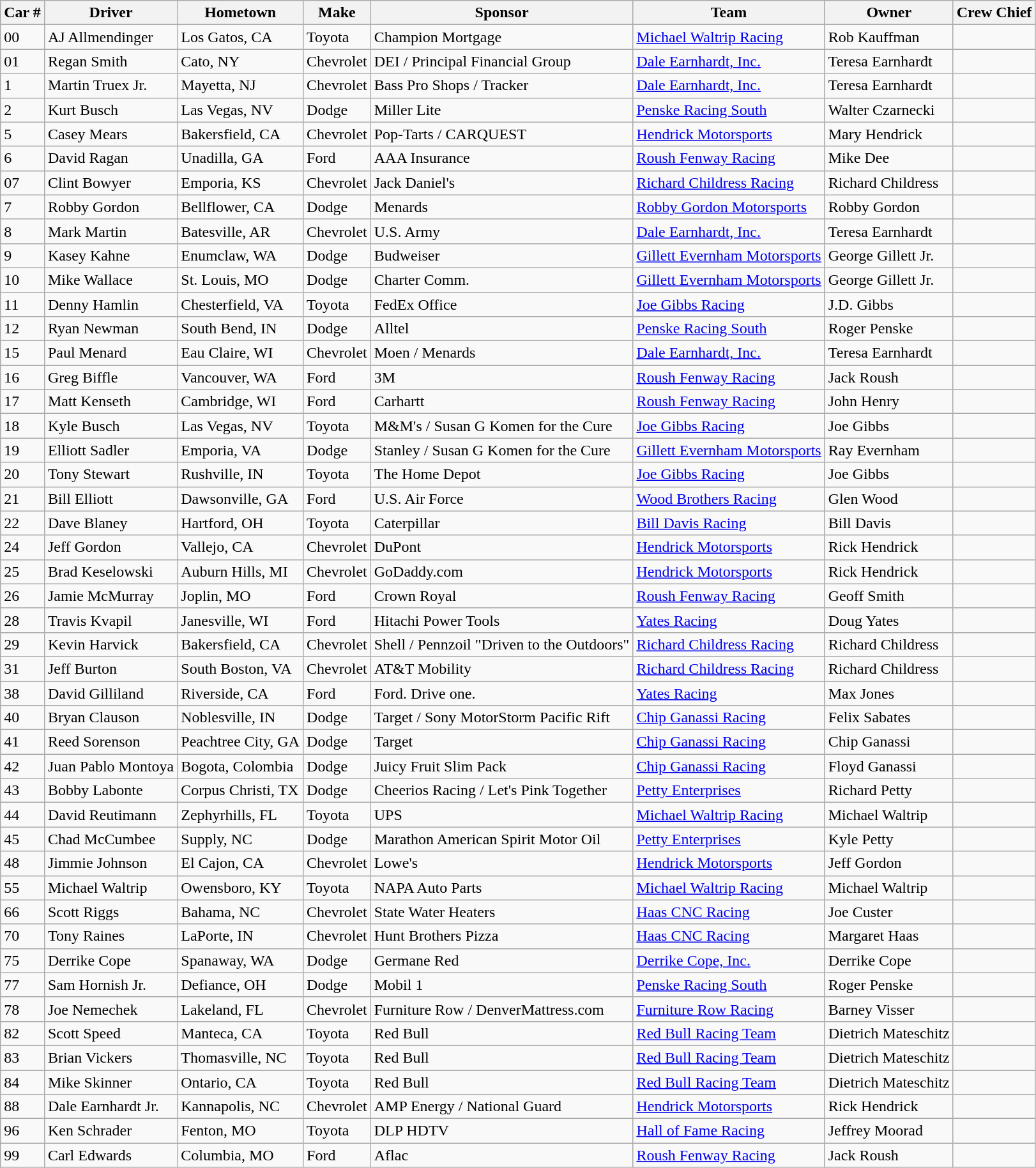<table class="wikitable">
<tr>
<th colspan="1" rowspan="1">Car #</th>
<th colspan="1" rowspan="1"><abbr>Driver</abbr></th>
<th colspan="1" rowspan="1"><abbr>Hometown</abbr></th>
<th colspan="1" rowspan="1"><abbr>Make</abbr></th>
<th colspan="1" rowspan="1"><abbr>Sponsor</abbr></th>
<th>Team</th>
<th colspan="1" rowspan="1">Owner</th>
<th colspan="1" rowspan="1"><abbr>Crew Chief</abbr></th>
</tr>
<tr>
<td>00</td>
<td>AJ Allmendinger</td>
<td>Los Gatos, CA</td>
<td>Toyota</td>
<td>Champion Mortgage</td>
<td><a href='#'>Michael Waltrip Racing</a></td>
<td>Rob Kauffman</td>
<td></td>
</tr>
<tr>
<td>01</td>
<td>Regan Smith</td>
<td>Cato, NY</td>
<td>Chevrolet</td>
<td>DEI / Principal Financial Group</td>
<td><a href='#'>Dale Earnhardt, Inc.</a></td>
<td>Teresa Earnhardt</td>
<td></td>
</tr>
<tr>
<td>1</td>
<td>Martin Truex Jr.</td>
<td>Mayetta, NJ</td>
<td>Chevrolet</td>
<td>Bass Pro Shops / Tracker</td>
<td><a href='#'>Dale Earnhardt, Inc.</a></td>
<td>Teresa Earnhardt</td>
<td></td>
</tr>
<tr>
<td>2</td>
<td>Kurt Busch</td>
<td>Las Vegas, NV</td>
<td>Dodge</td>
<td>Miller Lite</td>
<td><a href='#'>Penske Racing South</a></td>
<td>Walter Czarnecki</td>
<td></td>
</tr>
<tr>
<td>5</td>
<td>Casey Mears</td>
<td>Bakersfield, CA</td>
<td>Chevrolet</td>
<td>Pop-Tarts / CARQUEST</td>
<td><a href='#'>Hendrick Motorsports</a></td>
<td>Mary Hendrick</td>
<td></td>
</tr>
<tr>
<td>6</td>
<td>David Ragan</td>
<td>Unadilla, GA</td>
<td>Ford</td>
<td>AAA Insurance</td>
<td><a href='#'>Roush Fenway Racing</a></td>
<td>Mike Dee</td>
<td></td>
</tr>
<tr>
<td>07</td>
<td>Clint Bowyer</td>
<td>Emporia, KS</td>
<td>Chevrolet</td>
<td>Jack Daniel's</td>
<td><a href='#'>Richard Childress Racing</a></td>
<td>Richard Childress</td>
<td></td>
</tr>
<tr>
<td>7</td>
<td>Robby Gordon</td>
<td>Bellflower, CA</td>
<td>Dodge</td>
<td>Menards</td>
<td><a href='#'>Robby Gordon Motorsports</a></td>
<td>Robby Gordon</td>
<td></td>
</tr>
<tr>
<td>8</td>
<td>Mark Martin</td>
<td>Batesville, AR</td>
<td>Chevrolet</td>
<td>U.S. Army</td>
<td><a href='#'>Dale Earnhardt, Inc.</a></td>
<td>Teresa Earnhardt</td>
<td></td>
</tr>
<tr>
<td>9</td>
<td>Kasey Kahne</td>
<td>Enumclaw, WA</td>
<td>Dodge</td>
<td>Budweiser</td>
<td><a href='#'>Gillett Evernham Motorsports</a></td>
<td>George Gillett Jr.</td>
<td></td>
</tr>
<tr>
<td>10</td>
<td>Mike Wallace</td>
<td>St. Louis, MO</td>
<td>Dodge</td>
<td>Charter Comm.</td>
<td><a href='#'>Gillett Evernham Motorsports</a></td>
<td>George Gillett Jr.</td>
<td></td>
</tr>
<tr>
<td>11</td>
<td>Denny Hamlin</td>
<td>Chesterfield, VA</td>
<td>Toyota</td>
<td>FedEx Office</td>
<td><a href='#'>Joe Gibbs Racing</a></td>
<td>J.D. Gibbs</td>
<td></td>
</tr>
<tr>
<td>12</td>
<td>Ryan Newman</td>
<td>South Bend, IN</td>
<td>Dodge</td>
<td>Alltel</td>
<td><a href='#'>Penske Racing South</a></td>
<td>Roger Penske</td>
<td></td>
</tr>
<tr>
<td>15</td>
<td>Paul Menard</td>
<td>Eau Claire, WI</td>
<td>Chevrolet</td>
<td>Moen / Menards</td>
<td><a href='#'>Dale Earnhardt, Inc.</a></td>
<td>Teresa Earnhardt</td>
<td></td>
</tr>
<tr>
<td>16</td>
<td>Greg Biffle</td>
<td>Vancouver, WA</td>
<td>Ford</td>
<td>3M</td>
<td><a href='#'>Roush Fenway Racing</a></td>
<td>Jack Roush</td>
<td></td>
</tr>
<tr>
<td>17</td>
<td>Matt Kenseth</td>
<td>Cambridge, WI</td>
<td>Ford</td>
<td>Carhartt</td>
<td><a href='#'>Roush Fenway Racing</a></td>
<td>John Henry</td>
<td></td>
</tr>
<tr>
<td>18</td>
<td>Kyle Busch</td>
<td>Las Vegas, NV</td>
<td>Toyota</td>
<td>M&M's / Susan G Komen for the Cure</td>
<td><a href='#'>Joe Gibbs Racing</a></td>
<td>Joe Gibbs</td>
<td></td>
</tr>
<tr>
<td>19</td>
<td>Elliott Sadler</td>
<td>Emporia, VA</td>
<td>Dodge</td>
<td>Stanley / Susan G Komen for the Cure</td>
<td><a href='#'>Gillett Evernham Motorsports</a></td>
<td>Ray Evernham</td>
<td></td>
</tr>
<tr>
<td>20</td>
<td>Tony Stewart</td>
<td>Rushville, IN</td>
<td>Toyota</td>
<td>The Home Depot</td>
<td><a href='#'>Joe Gibbs Racing</a></td>
<td>Joe Gibbs</td>
<td></td>
</tr>
<tr>
<td>21</td>
<td>Bill Elliott</td>
<td>Dawsonville, GA</td>
<td>Ford</td>
<td>U.S. Air Force</td>
<td><a href='#'>Wood Brothers Racing</a></td>
<td>Glen Wood</td>
<td></td>
</tr>
<tr>
<td>22</td>
<td>Dave Blaney</td>
<td>Hartford, OH</td>
<td>Toyota</td>
<td>Caterpillar</td>
<td><a href='#'>Bill Davis Racing</a></td>
<td>Bill Davis</td>
<td></td>
</tr>
<tr>
<td>24</td>
<td>Jeff Gordon</td>
<td>Vallejo, CA</td>
<td>Chevrolet</td>
<td>DuPont</td>
<td><a href='#'>Hendrick Motorsports</a></td>
<td>Rick Hendrick</td>
<td></td>
</tr>
<tr>
<td>25</td>
<td>Brad Keselowski</td>
<td>Auburn Hills, MI</td>
<td>Chevrolet</td>
<td>GoDaddy.com</td>
<td><a href='#'>Hendrick Motorsports</a></td>
<td>Rick Hendrick</td>
<td></td>
</tr>
<tr>
<td>26</td>
<td>Jamie McMurray</td>
<td>Joplin, MO</td>
<td>Ford</td>
<td>Crown Royal</td>
<td><a href='#'>Roush Fenway Racing</a></td>
<td>Geoff Smith</td>
<td></td>
</tr>
<tr>
<td>28</td>
<td>Travis Kvapil</td>
<td>Janesville, WI</td>
<td>Ford</td>
<td>Hitachi Power Tools</td>
<td><a href='#'>Yates Racing</a></td>
<td>Doug Yates</td>
<td></td>
</tr>
<tr>
<td>29</td>
<td>Kevin Harvick</td>
<td>Bakersfield, CA</td>
<td>Chevrolet</td>
<td>Shell / Pennzoil "Driven to the Outdoors"</td>
<td><a href='#'>Richard Childress Racing</a></td>
<td>Richard Childress</td>
<td></td>
</tr>
<tr>
<td>31</td>
<td>Jeff Burton</td>
<td>South Boston, VA</td>
<td>Chevrolet</td>
<td>AT&T Mobility</td>
<td><a href='#'>Richard Childress Racing</a></td>
<td>Richard Childress</td>
<td></td>
</tr>
<tr>
<td>38</td>
<td>David Gilliland</td>
<td>Riverside, CA</td>
<td>Ford</td>
<td>Ford. Drive one.</td>
<td><a href='#'>Yates Racing</a></td>
<td>Max Jones</td>
<td></td>
</tr>
<tr>
<td>40</td>
<td>Bryan Clauson</td>
<td>Noblesville, IN</td>
<td>Dodge</td>
<td>Target / Sony MotorStorm Pacific Rift</td>
<td><a href='#'>Chip Ganassi Racing</a></td>
<td>Felix Sabates</td>
<td></td>
</tr>
<tr>
<td>41</td>
<td>Reed Sorenson</td>
<td>Peachtree City, GA</td>
<td>Dodge</td>
<td>Target</td>
<td><a href='#'>Chip Ganassi Racing</a></td>
<td>Chip Ganassi</td>
<td></td>
</tr>
<tr>
<td>42</td>
<td>Juan Pablo Montoya</td>
<td>Bogota, Colombia</td>
<td>Dodge</td>
<td>Juicy Fruit Slim Pack</td>
<td><a href='#'>Chip Ganassi Racing</a></td>
<td>Floyd Ganassi</td>
<td></td>
</tr>
<tr>
<td>43</td>
<td>Bobby Labonte</td>
<td>Corpus Christi, TX</td>
<td>Dodge</td>
<td>Cheerios Racing / Let's Pink Together</td>
<td><a href='#'>Petty Enterprises</a></td>
<td>Richard Petty</td>
<td></td>
</tr>
<tr>
<td>44</td>
<td>David Reutimann</td>
<td>Zephyrhills, FL</td>
<td>Toyota</td>
<td>UPS</td>
<td><a href='#'>Michael Waltrip Racing</a></td>
<td>Michael Waltrip</td>
<td></td>
</tr>
<tr>
<td>45</td>
<td>Chad McCumbee</td>
<td>Supply, NC</td>
<td>Dodge</td>
<td>Marathon American Spirit Motor Oil</td>
<td><a href='#'>Petty Enterprises</a></td>
<td>Kyle Petty</td>
<td></td>
</tr>
<tr>
<td>48</td>
<td>Jimmie Johnson</td>
<td>El Cajon, CA</td>
<td>Chevrolet</td>
<td>Lowe's</td>
<td><a href='#'>Hendrick Motorsports</a></td>
<td>Jeff Gordon</td>
<td></td>
</tr>
<tr>
<td>55</td>
<td>Michael Waltrip</td>
<td>Owensboro, KY</td>
<td>Toyota</td>
<td>NAPA Auto Parts</td>
<td><a href='#'>Michael Waltrip Racing</a></td>
<td>Michael Waltrip</td>
<td></td>
</tr>
<tr>
<td>66</td>
<td>Scott Riggs</td>
<td>Bahama, NC</td>
<td>Chevrolet</td>
<td>State Water Heaters</td>
<td><a href='#'>Haas CNC Racing</a></td>
<td>Joe Custer</td>
<td></td>
</tr>
<tr>
<td>70</td>
<td>Tony Raines</td>
<td>LaPorte, IN</td>
<td>Chevrolet</td>
<td>Hunt Brothers Pizza</td>
<td><a href='#'>Haas CNC Racing</a></td>
<td>Margaret Haas</td>
<td></td>
</tr>
<tr>
<td>75</td>
<td>Derrike Cope</td>
<td>Spanaway, WA</td>
<td>Dodge</td>
<td>Germane Red</td>
<td><a href='#'>Derrike Cope, Inc.</a></td>
<td>Derrike Cope</td>
<td></td>
</tr>
<tr>
<td>77</td>
<td>Sam Hornish Jr.</td>
<td>Defiance, OH</td>
<td>Dodge</td>
<td>Mobil 1</td>
<td><a href='#'>Penske Racing South</a></td>
<td>Roger Penske</td>
<td></td>
</tr>
<tr>
<td>78</td>
<td>Joe Nemechek</td>
<td>Lakeland, FL</td>
<td>Chevrolet</td>
<td>Furniture Row / DenverMattress.com</td>
<td><a href='#'>Furniture Row Racing</a></td>
<td>Barney Visser</td>
<td></td>
</tr>
<tr>
<td>82</td>
<td>Scott Speed</td>
<td>Manteca, CA</td>
<td>Toyota</td>
<td>Red Bull</td>
<td><a href='#'>Red Bull Racing Team</a></td>
<td>Dietrich Mateschitz</td>
<td></td>
</tr>
<tr>
<td>83</td>
<td>Brian Vickers</td>
<td>Thomasville, NC</td>
<td>Toyota</td>
<td>Red Bull</td>
<td><a href='#'>Red Bull Racing Team</a></td>
<td>Dietrich Mateschitz</td>
<td></td>
</tr>
<tr>
<td>84</td>
<td>Mike Skinner</td>
<td>Ontario, CA</td>
<td>Toyota</td>
<td>Red Bull</td>
<td><a href='#'>Red Bull Racing Team</a></td>
<td>Dietrich Mateschitz</td>
<td></td>
</tr>
<tr>
<td>88</td>
<td>Dale Earnhardt Jr.</td>
<td>Kannapolis, NC</td>
<td>Chevrolet</td>
<td>AMP Energy / National Guard</td>
<td><a href='#'>Hendrick Motorsports</a></td>
<td>Rick Hendrick</td>
<td></td>
</tr>
<tr>
<td>96</td>
<td>Ken Schrader</td>
<td>Fenton, MO</td>
<td>Toyota</td>
<td>DLP HDTV</td>
<td><a href='#'>Hall of Fame Racing</a></td>
<td>Jeffrey Moorad</td>
<td></td>
</tr>
<tr>
<td>99</td>
<td>Carl Edwards</td>
<td>Columbia, MO</td>
<td>Ford</td>
<td>Aflac</td>
<td><a href='#'>Roush Fenway Racing</a></td>
<td>Jack Roush</td>
<td></td>
</tr>
</table>
